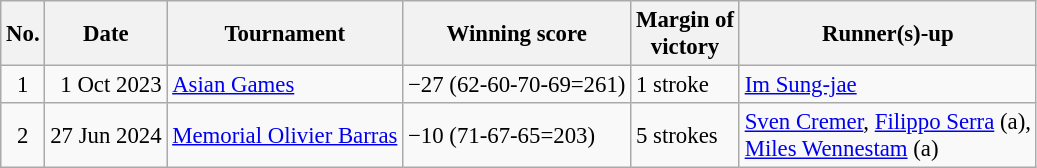<table class="wikitable" style="font-size:95%;">
<tr>
<th>No.</th>
<th>Date</th>
<th>Tournament</th>
<th>Winning score</th>
<th>Margin of<br>victory</th>
<th>Runner(s)-up</th>
</tr>
<tr>
<td align=center>1</td>
<td align=right>1 Oct 2023</td>
<td><a href='#'>Asian Games</a></td>
<td>−27 (62-60-70-69=261)</td>
<td>1 stroke</td>
<td> <a href='#'>Im Sung-jae</a></td>
</tr>
<tr>
<td align=center>2</td>
<td align=right>27 Jun 2024</td>
<td><a href='#'>Memorial Olivier Barras</a></td>
<td>−10 (71-67-65=203)</td>
<td>5 strokes</td>
<td> <a href='#'>Sven Cremer</a>,  <a href='#'>Filippo Serra</a> (a),<br> <a href='#'>Miles Wennestam</a> (a)</td>
</tr>
</table>
